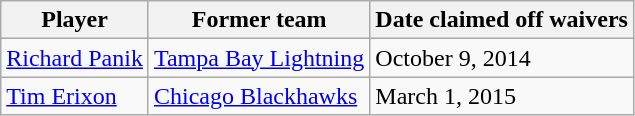<table class="wikitable">
<tr>
<th>Player</th>
<th>Former team</th>
<th>Date claimed off waivers</th>
</tr>
<tr>
<td><a href='#'>Richard Panik</a></td>
<td><a href='#'>Tampa Bay Lightning</a></td>
<td>October 9, 2014</td>
</tr>
<tr>
<td><a href='#'>Tim Erixon</a></td>
<td><a href='#'>Chicago Blackhawks</a></td>
<td>March 1, 2015</td>
</tr>
</table>
